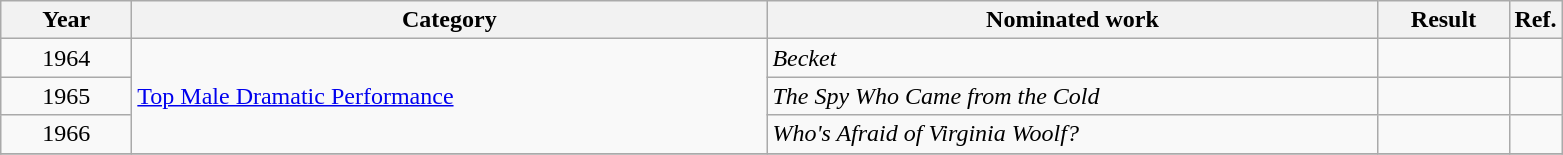<table class=wikitable>
<tr>
<th scope="col" style="width:5em;">Year</th>
<th scope="col" style="width:26em;">Category</th>
<th scope="col" style="width:25em;">Nominated work</th>
<th scope="col" style="width:5em;">Result</th>
<th>Ref.</th>
</tr>
<tr>
<td style="text-align:center;">1964</td>
<td rowspan=3><a href='#'>Top Male Dramatic Performance</a></td>
<td><em>Becket</em></td>
<td></td>
<td></td>
</tr>
<tr>
<td style="text-align:center;">1965</td>
<td><em>The Spy Who Came from the Cold</em></td>
<td></td>
<td></td>
</tr>
<tr>
<td style="text-align:center;">1966</td>
<td><em>Who's Afraid of Virginia Woolf?</em></td>
<td></td>
<td></td>
</tr>
<tr>
</tr>
</table>
